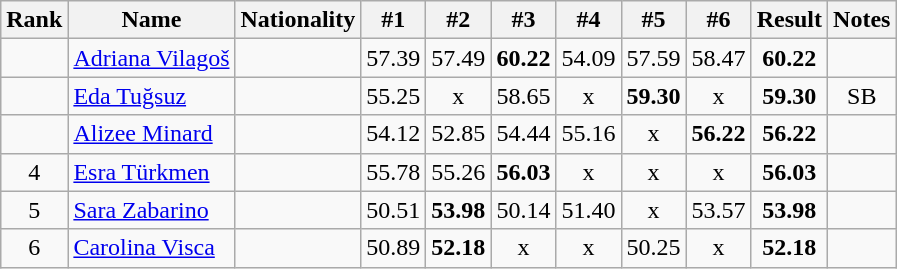<table class="wikitable sortable" style="text-align:center">
<tr>
<th>Rank</th>
<th>Name</th>
<th>Nationality</th>
<th>#1</th>
<th>#2</th>
<th>#3</th>
<th>#4</th>
<th>#5</th>
<th>#6</th>
<th>Result</th>
<th>Notes</th>
</tr>
<tr>
<td></td>
<td align=left><a href='#'>Adriana Vilagoš</a></td>
<td align=left></td>
<td>57.39</td>
<td>57.49</td>
<td><strong>60.22</strong></td>
<td>54.09</td>
<td>57.59</td>
<td>58.47</td>
<td><strong>60.22</strong></td>
<td></td>
</tr>
<tr>
<td></td>
<td align=left><a href='#'>Eda Tuğsuz</a></td>
<td align=left></td>
<td>55.25</td>
<td>x</td>
<td>58.65</td>
<td>x</td>
<td><strong>59.30</strong></td>
<td>x</td>
<td><strong>59.30</strong></td>
<td>SB</td>
</tr>
<tr>
<td></td>
<td align=left><a href='#'>Alizee Minard</a></td>
<td align=left></td>
<td>54.12</td>
<td>52.85</td>
<td>54.44</td>
<td>55.16</td>
<td>x</td>
<td><strong>56.22</strong></td>
<td><strong>56.22</strong></td>
<td></td>
</tr>
<tr>
<td>4</td>
<td align=left><a href='#'>Esra Türkmen</a></td>
<td align=left></td>
<td>55.78</td>
<td>55.26</td>
<td><strong>56.03</strong></td>
<td>x</td>
<td>x</td>
<td>x</td>
<td><strong>56.03</strong></td>
<td></td>
</tr>
<tr>
<td>5</td>
<td align=left><a href='#'>Sara Zabarino</a></td>
<td align=left></td>
<td>50.51</td>
<td><strong>53.98</strong></td>
<td>50.14</td>
<td>51.40</td>
<td>x</td>
<td>53.57</td>
<td><strong>53.98</strong></td>
<td></td>
</tr>
<tr>
<td>6</td>
<td align=left><a href='#'>Carolina Visca</a></td>
<td align=left></td>
<td>50.89</td>
<td><strong>52.18</strong></td>
<td>x</td>
<td>x</td>
<td>50.25</td>
<td>x</td>
<td><strong>52.18</strong></td>
<td></td>
</tr>
</table>
